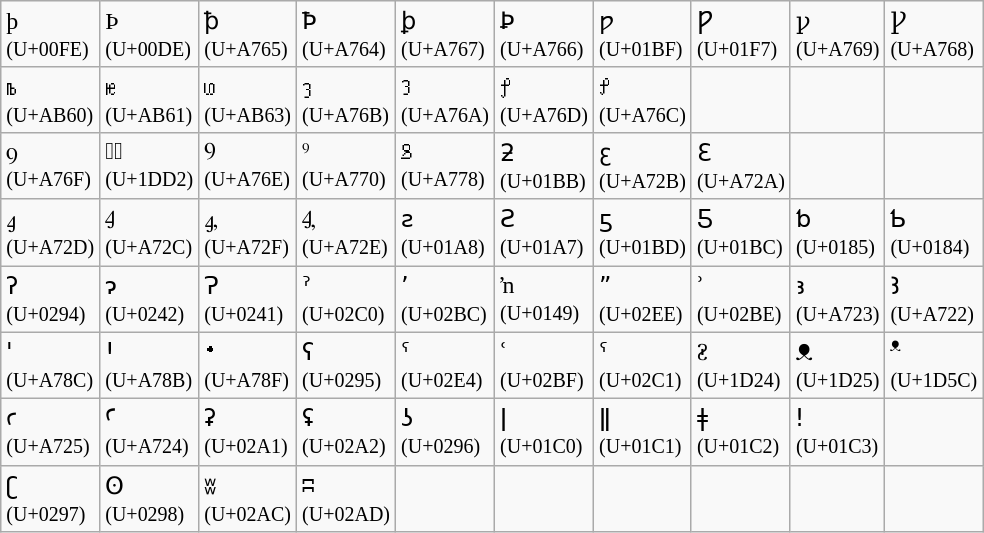<table class="wikitable">
<tr>
<td>þ <br><small>(U+00FE)</small></td>
<td>Þ <br><small>(U+00DE)</small></td>
<td>ꝥ <br><small>(U+A765)</small></td>
<td>Ꝥ <br><small>(U+A764)</small></td>
<td>ꝧ <br><small>(U+A767)</small></td>
<td>Ꝧ <br><small>(U+A766)</small></td>
<td>ƿ <br><small>(U+01BF)</small></td>
<td>Ƿ <br><small>(U+01F7)</small></td>
<td>ꝩ <br><small>(U+A769)</small></td>
<td>Ꝩ <br><small>(U+A768)</small></td>
</tr>
<tr>
<td>ꭠ <br><small>(U+AB60)</small></td>
<td>ꭡ <br><small>(U+AB61)</small></td>
<td>ꭣ <br><small>(U+AB63)</small></td>
<td>ꝫ <br><small>(U+A76B)</small></td>
<td>Ꝫ <br><small>(U+A76A)</small></td>
<td>ꝭ <br><small>(U+A76D)</small></td>
<td>Ꝭ <br><small>(U+A76C)</small></td>
<td></td>
<td></td>
<td></td>
</tr>
<tr>
<td>ꝯ <br><small>(U+A76F)</small></td>
<td>◌᷒ <br><small>(U+1DD2)</small></td>
<td>Ꝯ <br><small>(U+A76E)</small></td>
<td>ꝰ <br><small>(U+A770)</small></td>
<td>ꝸ <br><small>(U+A778)</small></td>
<td>ƻ <br><small>(U+01BB)</small></td>
<td>ꜫ <br><small>(U+A72B)</small></td>
<td>Ꜫ <br><small>(U+A72A)</small></td>
<td></td>
<td></td>
</tr>
<tr>
<td>ꜭ <br><small>(U+A72D)</small></td>
<td>Ꜭ <br><small>(U+A72C)</small></td>
<td>ꜯ <br><small>(U+A72F)</small></td>
<td>Ꜯ <br><small>(U+A72E)</small></td>
<td>ƨ <br><small>(U+01A8)</small></td>
<td>Ƨ <br><small>(U+01A7)</small></td>
<td>ƽ <br><small>(U+01BD)</small></td>
<td>Ƽ <br><small>(U+01BC)</small></td>
<td>ƅ <br><small>(U+0185)</small></td>
<td>Ƅ <br><small>(U+0184)</small></td>
</tr>
<tr>
<td>ʔ <br><small>(U+0294)</small></td>
<td>ɂ <br><small>(U+0242)</small></td>
<td>Ɂ <br><small>(U+0241)</small></td>
<td>ˀ <br><small>(U+02C0)</small></td>
<td>ʼ <br><small>(U+02BC)</small></td>
<td>ŉ <br><small>(U+0149)</small></td>
<td>ˮ <br><small>(U+02EE)</small></td>
<td>ʾ <br><small>(U+02BE)</small></td>
<td>ꜣ <br><small>(U+A723)</small></td>
<td>Ꜣ <br><small>(U+A722)</small></td>
</tr>
<tr>
<td>ꞌ <br><small>(U+A78C)</small></td>
<td>Ꞌ <br><small>(U+A78B)</small></td>
<td>ꞏ <br><small>(U+A78F)</small></td>
<td>ʕ <br><small>(U+0295)</small></td>
<td>ˤ <br><small>(U+02E4)</small></td>
<td>ʿ <br><small>(U+02BF)</small></td>
<td>ˁ <br><small>(U+02C1)</small></td>
<td>ᴤ <br><small>(U+1D24)</small></td>
<td>ᴥ <br><small>(U+1D25)</small></td>
<td>ᵜ <br><small>(U+1D5C)</small></td>
</tr>
<tr>
<td>ꜥ <br><small>(U+A725)</small></td>
<td>Ꜥ <br><small>(U+A724)</small></td>
<td>ʡ <br><small>(U+02A1)</small></td>
<td>ʢ <br><small>(U+02A2)</small></td>
<td>ʖ <br><small>(U+0296)</small></td>
<td>ǀ <br><small>(U+01C0)</small></td>
<td>ǁ <br><small>(U+01C1)</small></td>
<td>ǂ <br><small>(U+01C2)</small></td>
<td>ǃ <br><small>(U+01C3)</small></td>
<td></td>
</tr>
<tr>
<td>ʗ <br><small>(U+0297)</small></td>
<td>ʘ <br><small>(U+0298)</small></td>
<td>ʬ <br><small>(U+02AC)</small></td>
<td>ʭ <br><small>(U+02AD)</small></td>
<td></td>
<td></td>
<td></td>
<td></td>
<td></td>
<td></td>
</tr>
</table>
